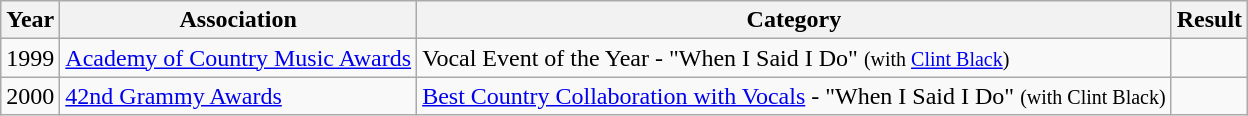<table class="wikitable">
<tr>
<th>Year</th>
<th>Association</th>
<th>Category</th>
<th>Result</th>
</tr>
<tr>
<td>1999</td>
<td><a href='#'>Academy of Country Music Awards</a></td>
<td>Vocal Event of the Year - "When I Said I Do" <small>(with <a href='#'>Clint Black</a>)</small></td>
<td></td>
</tr>
<tr>
<td>2000</td>
<td><a href='#'>42nd Grammy Awards</a></td>
<td><a href='#'>Best Country Collaboration with Vocals</a> - "When I Said I Do" <small>(with Clint Black)</small></td>
<td></td>
</tr>
</table>
